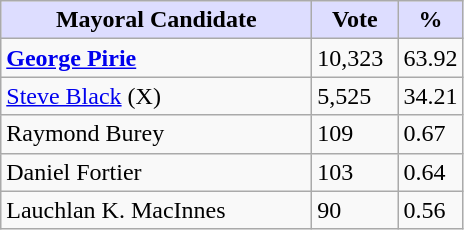<table class="wikitable">
<tr>
<th style="background:#ddf; width:200px;">Mayoral Candidate</th>
<th style="background:#ddf; width:50px;">Vote</th>
<th style="background:#ddf; width:30px;">%</th>
</tr>
<tr>
<td><strong><a href='#'>George Pirie</a></strong></td>
<td>10,323</td>
<td>63.92</td>
</tr>
<tr>
<td><a href='#'>Steve Black</a> (X)</td>
<td>5,525</td>
<td>34.21</td>
</tr>
<tr>
<td>Raymond Burey</td>
<td>109</td>
<td>0.67</td>
</tr>
<tr>
<td>Daniel Fortier</td>
<td>103</td>
<td>0.64</td>
</tr>
<tr>
<td>Lauchlan K. MacInnes</td>
<td>90</td>
<td>0.56</td>
</tr>
</table>
